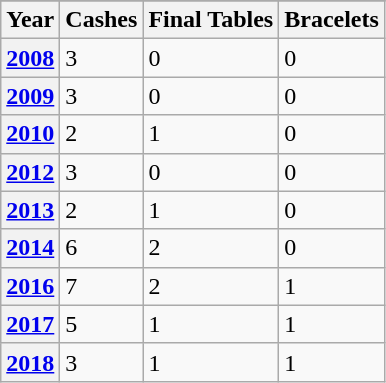<table class="wikitable">
<tr>
</tr>
<tr>
<th scope=col>Year</th>
<th scope=col>Cashes</th>
<th scope=col>Final Tables</th>
<th scope=col>Bracelets</th>
</tr>
<tr>
<th scope=row><a href='#'>2008</a></th>
<td>3</td>
<td>0</td>
<td>0</td>
</tr>
<tr>
<th scope=row><a href='#'>2009</a></th>
<td>3</td>
<td>0</td>
<td>0</td>
</tr>
<tr>
<th scope=row><a href='#'>2010</a></th>
<td>2</td>
<td>1</td>
<td>0</td>
</tr>
<tr>
<th scope=row><a href='#'>2012</a></th>
<td>3</td>
<td>0</td>
<td>0</td>
</tr>
<tr>
<th scope=row><a href='#'>2013</a></th>
<td>2</td>
<td>1</td>
<td>0</td>
</tr>
<tr>
<th scope=row><a href='#'>2014</a></th>
<td>6</td>
<td>2</td>
<td>0</td>
</tr>
<tr>
<th scope=row><a href='#'>2016</a></th>
<td>7</td>
<td>2</td>
<td>1</td>
</tr>
<tr>
<th scope=row><a href='#'>2017</a></th>
<td>5</td>
<td>1</td>
<td>1</td>
</tr>
<tr>
<th scope=row><a href='#'>2018</a></th>
<td>3</td>
<td>1</td>
<td>1</td>
</tr>
</table>
